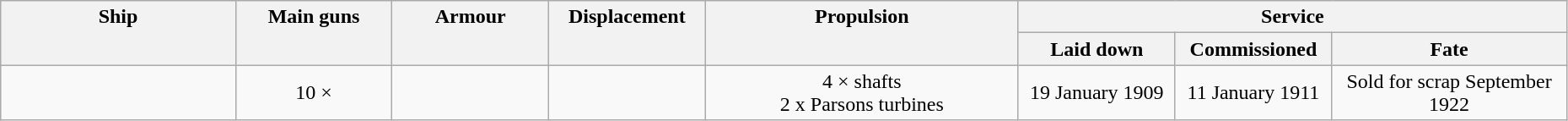<table class="wikitable" style="width:98%;">
<tr valign="top"|- valign="top">
<th style="width:15%; text-align:center;" rowspan="2">Ship</th>
<th style="width:10%; text-align:center;" rowspan="2">Main guns</th>
<th style="width:10%; text-align:center;" rowspan="2">Armour</th>
<th style="width:10%; text-align:center;" rowspan="2">Displacement</th>
<th style="width:20%; text-align:center;" rowspan="2">Propulsion</th>
<th style="width:40%; text-align:center;" colspan="3">Service</th>
</tr>
<tr valign="top">
<th style="width:10%; text-align:center;">Laid down</th>
<th style="width:10%; text-align:center;">Commissioned</th>
<th style="width:20%; text-align:center;">Fate</th>
</tr>
<tr valign="enter">
<td align= center></td>
<td style="text-align:center;">10 × </td>
<td style="text-align:center;"></td>
<td style="text-align:center;"></td>
<td align= center>4 × shafts<br>2 x Parsons turbines<br></td>
<td style="text-align:center;">19 January 1909</td>
<td style="text-align:center;">11 January 1911</td>
<td align= center>Sold for scrap September 1922</td>
</tr>
</table>
